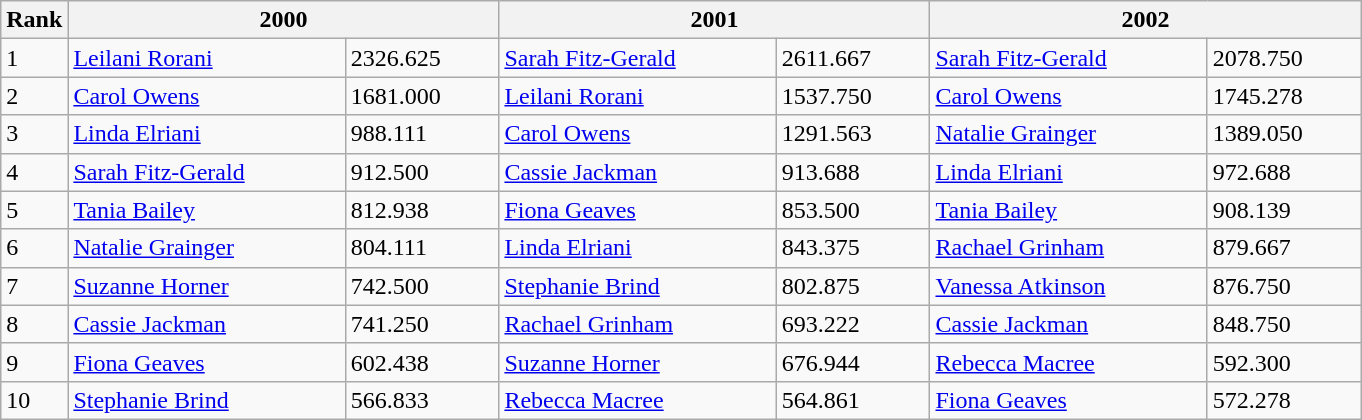<table class=wikitable>
<tr>
<th>Rank</th>
<th colspan=2 width="280">2000</th>
<th colspan=2 width="280">2001</th>
<th colspan=2 width="280">2002</th>
</tr>
<tr>
<td>1</td>
<td> <a href='#'>Leilani Rorani</a></td>
<td>2326.625</td>
<td> <a href='#'>Sarah Fitz-Gerald</a></td>
<td>2611.667</td>
<td> <a href='#'>Sarah Fitz-Gerald</a></td>
<td>2078.750</td>
</tr>
<tr>
<td>2</td>
<td> <a href='#'>Carol Owens</a></td>
<td>1681.000</td>
<td> <a href='#'>Leilani Rorani</a></td>
<td>1537.750</td>
<td> <a href='#'>Carol Owens</a></td>
<td>1745.278</td>
</tr>
<tr>
<td>3</td>
<td> <a href='#'>Linda Elriani</a></td>
<td>988.111</td>
<td> <a href='#'>Carol Owens</a></td>
<td>1291.563</td>
<td> <a href='#'>Natalie Grainger</a></td>
<td>1389.050</td>
</tr>
<tr>
<td>4</td>
<td> <a href='#'>Sarah Fitz-Gerald</a></td>
<td>912.500</td>
<td> <a href='#'>Cassie Jackman</a></td>
<td>913.688</td>
<td> <a href='#'>Linda Elriani</a></td>
<td>972.688</td>
</tr>
<tr>
<td>5</td>
<td> <a href='#'>Tania Bailey</a></td>
<td>812.938</td>
<td> <a href='#'>Fiona Geaves</a></td>
<td>853.500</td>
<td> <a href='#'>Tania Bailey</a></td>
<td>908.139</td>
</tr>
<tr>
<td>6</td>
<td> <a href='#'>Natalie Grainger</a></td>
<td>804.111</td>
<td> <a href='#'>Linda Elriani</a></td>
<td>843.375</td>
<td> <a href='#'>Rachael Grinham</a></td>
<td>879.667</td>
</tr>
<tr>
<td>7</td>
<td> <a href='#'>Suzanne Horner</a></td>
<td>742.500</td>
<td> <a href='#'>Stephanie Brind</a></td>
<td>802.875</td>
<td> <a href='#'>Vanessa Atkinson</a></td>
<td>876.750</td>
</tr>
<tr>
<td>8</td>
<td> <a href='#'>Cassie Jackman</a></td>
<td>741.250</td>
<td> <a href='#'>Rachael Grinham</a></td>
<td>693.222</td>
<td> <a href='#'>Cassie Jackman</a></td>
<td>848.750</td>
</tr>
<tr>
<td>9</td>
<td> <a href='#'>Fiona Geaves</a></td>
<td>602.438</td>
<td> <a href='#'>Suzanne Horner</a></td>
<td>676.944</td>
<td> <a href='#'>Rebecca Macree</a></td>
<td>592.300</td>
</tr>
<tr>
<td>10</td>
<td> <a href='#'>Stephanie Brind</a></td>
<td>566.833</td>
<td> <a href='#'>Rebecca Macree</a></td>
<td>564.861</td>
<td> <a href='#'>Fiona Geaves</a></td>
<td>572.278</td>
</tr>
</table>
